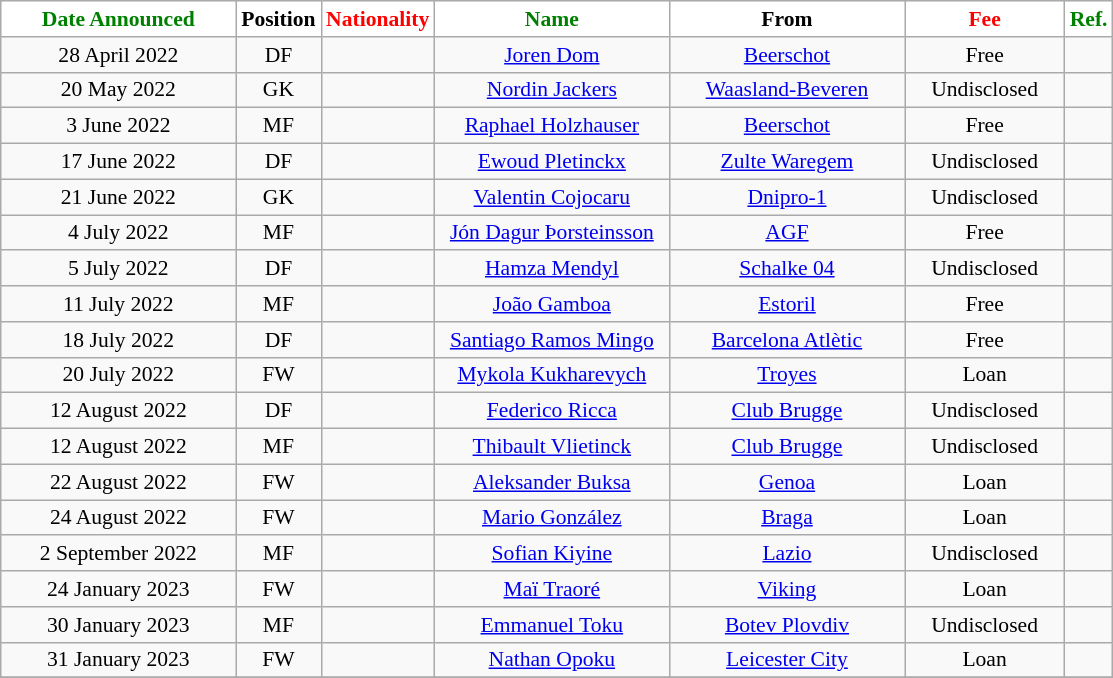<table class="wikitable" style="text-align:center; font-size:90%">
<tr>
<th style="background:#FFFFFF; color:green; width:150px;">Date Announced</th>
<th style="background:#FFFFFF; color:black; width:50px;">Position</th>
<th style="background:#FFFFFF; color:red; width:50px;">Nationality</th>
<th style="background:#FFFFFF; color:green; width:150px;">Name</th>
<th style="background:#FFFFFF; color:black; width:150px;">From</th>
<th style="background:#FFFFFF; color:red; width:100px;">Fee</th>
<th style="background:#FFFFFF; color:green; width:25px;">Ref.</th>
</tr>
<tr>
<td>28 April 2022</td>
<td>DF</td>
<td></td>
<td><a href='#'>Joren Dom</a></td>
<td> <a href='#'>Beerschot</a></td>
<td>Free</td>
<td></td>
</tr>
<tr>
<td>20 May 2022</td>
<td>GK</td>
<td></td>
<td><a href='#'>Nordin Jackers</a></td>
<td> <a href='#'>Waasland-Beveren</a></td>
<td>Undisclosed</td>
<td></td>
</tr>
<tr>
<td>3 June 2022</td>
<td>MF</td>
<td></td>
<td><a href='#'>Raphael Holzhauser</a></td>
<td> <a href='#'>Beerschot</a></td>
<td>Free</td>
<td></td>
</tr>
<tr>
<td>17 June 2022</td>
<td>DF</td>
<td></td>
<td><a href='#'>Ewoud Pletinckx</a></td>
<td> <a href='#'>Zulte Waregem</a></td>
<td>Undisclosed</td>
<td></td>
</tr>
<tr>
<td>21 June 2022</td>
<td>GK</td>
<td></td>
<td><a href='#'>Valentin Cojocaru</a></td>
<td> <a href='#'>Dnipro-1</a></td>
<td>Undisclosed</td>
<td></td>
</tr>
<tr>
<td>4 July 2022</td>
<td>MF</td>
<td></td>
<td><a href='#'>Jón Dagur Þorsteinsson</a></td>
<td> <a href='#'>AGF</a></td>
<td>Free</td>
<td></td>
</tr>
<tr>
<td>5 July 2022</td>
<td>DF</td>
<td></td>
<td><a href='#'>Hamza Mendyl</a></td>
<td> <a href='#'>Schalke 04</a></td>
<td>Undisclosed</td>
<td></td>
</tr>
<tr>
<td>11 July 2022</td>
<td>MF</td>
<td></td>
<td><a href='#'>João Gamboa</a></td>
<td> <a href='#'>Estoril</a></td>
<td>Free</td>
<td></td>
</tr>
<tr>
<td>18 July 2022</td>
<td>DF</td>
<td></td>
<td><a href='#'>Santiago Ramos Mingo</a></td>
<td> <a href='#'>Barcelona Atlètic</a></td>
<td>Free</td>
<td></td>
</tr>
<tr>
<td>20 July 2022</td>
<td>FW</td>
<td></td>
<td><a href='#'>Mykola Kukharevych</a></td>
<td> <a href='#'>Troyes</a></td>
<td>Loan</td>
<td></td>
</tr>
<tr>
<td>12 August 2022</td>
<td>DF</td>
<td></td>
<td><a href='#'>Federico Ricca</a></td>
<td> <a href='#'>Club Brugge</a></td>
<td>Undisclosed</td>
<td></td>
</tr>
<tr>
<td>12 August 2022</td>
<td>MF</td>
<td></td>
<td><a href='#'>Thibault Vlietinck</a></td>
<td> <a href='#'>Club Brugge</a></td>
<td>Undisclosed</td>
<td></td>
</tr>
<tr>
<td>22 August 2022</td>
<td>FW</td>
<td></td>
<td><a href='#'>Aleksander Buksa</a></td>
<td> <a href='#'>Genoa</a></td>
<td>Loan</td>
<td></td>
</tr>
<tr>
<td>24 August 2022</td>
<td>FW</td>
<td></td>
<td><a href='#'>Mario González</a></td>
<td> <a href='#'>Braga</a></td>
<td>Loan</td>
<td></td>
</tr>
<tr>
<td>2 September 2022</td>
<td>MF</td>
<td></td>
<td><a href='#'>Sofian Kiyine</a></td>
<td> <a href='#'>Lazio</a></td>
<td>Undisclosed</td>
<td></td>
</tr>
<tr>
<td>24 January 2023</td>
<td>FW</td>
<td></td>
<td><a href='#'>Maï Traoré</a></td>
<td> <a href='#'>Viking</a></td>
<td>Loan</td>
<td></td>
</tr>
<tr>
<td>30 January 2023</td>
<td>MF</td>
<td></td>
<td><a href='#'>Emmanuel Toku</a></td>
<td> <a href='#'>Botev Plovdiv</a></td>
<td>Undisclosed</td>
<td></td>
</tr>
<tr>
<td>31 January 2023</td>
<td>FW</td>
<td></td>
<td><a href='#'>Nathan Opoku</a></td>
<td> <a href='#'>Leicester City</a></td>
<td>Loan</td>
<td></td>
</tr>
<tr>
</tr>
</table>
